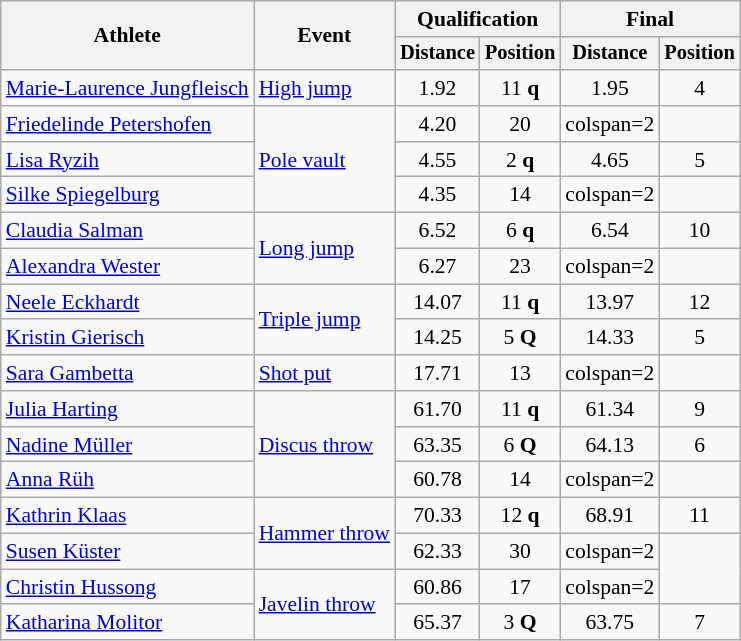<table class=wikitable style=font-size:90%>
<tr>
<th rowspan=2>Athlete</th>
<th rowspan=2>Event</th>
<th colspan=2>Qualification</th>
<th colspan=2>Final</th>
</tr>
<tr style=font-size:95%>
<th>Distance</th>
<th>Position</th>
<th>Distance</th>
<th>Position</th>
</tr>
<tr align=center>
<td align=left><a href='#'>Marie-Laurence Jungfleisch</a></td>
<td align=left><a href='#'>High jump</a></td>
<td>1.92</td>
<td>11 <strong>q</strong></td>
<td>1.95</td>
<td>4</td>
</tr>
<tr align=center>
<td align=left><a href='#'>Friedelinde Petershofen</a></td>
<td align=left rowspan=3><a href='#'>Pole vault</a></td>
<td>4.20</td>
<td>20</td>
<td>colspan=2 </td>
</tr>
<tr align=center>
<td align=left><a href='#'>Lisa Ryzih</a></td>
<td>4.55</td>
<td>2 <strong>q</strong></td>
<td>4.65</td>
<td>5</td>
</tr>
<tr align=center>
<td align=left><a href='#'>Silke Spiegelburg</a></td>
<td>4.35</td>
<td>14</td>
<td>colspan=2 </td>
</tr>
<tr align=center>
<td align=left><a href='#'>Claudia Salman</a></td>
<td align=left rowspan=2><a href='#'>Long jump</a></td>
<td>6.52</td>
<td>6 <strong>q</strong></td>
<td>6.54</td>
<td>10</td>
</tr>
<tr align=center>
<td align=left><a href='#'>Alexandra Wester</a></td>
<td>6.27</td>
<td>23</td>
<td>colspan=2 </td>
</tr>
<tr align=center>
<td align=left><a href='#'>Neele Eckhardt</a></td>
<td align=left rowspan=2><a href='#'>Triple jump</a></td>
<td>14.07</td>
<td>11 <strong>q</strong></td>
<td>13.97</td>
<td>12</td>
</tr>
<tr align=center>
<td align=left><a href='#'>Kristin Gierisch</a></td>
<td>14.25</td>
<td>5 <strong>Q</strong></td>
<td>14.33</td>
<td>5</td>
</tr>
<tr align=center>
<td align=left><a href='#'>Sara Gambetta</a></td>
<td align=left><a href='#'>Shot put</a></td>
<td>17.71</td>
<td>13</td>
<td>colspan=2 </td>
</tr>
<tr align=center>
<td align=left><a href='#'>Julia Harting</a></td>
<td align=left rowspan=3><a href='#'>Discus throw</a></td>
<td>61.70</td>
<td>11 <strong>q</strong></td>
<td>61.34</td>
<td>9</td>
</tr>
<tr align=center>
<td align=left><a href='#'>Nadine Müller</a></td>
<td>63.35</td>
<td>6 <strong>Q</strong></td>
<td>64.13</td>
<td>6</td>
</tr>
<tr align=center>
<td align=left><a href='#'>Anna Rüh</a></td>
<td>60.78</td>
<td>14</td>
<td>colspan=2 </td>
</tr>
<tr align=center>
<td align=left><a href='#'>Kathrin Klaas</a></td>
<td align=left rowspan=2><a href='#'>Hammer throw</a></td>
<td>70.33</td>
<td>12 <strong>q</strong></td>
<td>68.91</td>
<td>11</td>
</tr>
<tr align=center>
<td align=left><a href='#'>Susen Küster</a></td>
<td>62.33</td>
<td>30</td>
<td>colspan=2 </td>
</tr>
<tr align=center>
<td align=left><a href='#'>Christin Hussong</a></td>
<td align=left rowspan=2><a href='#'>Javelin throw</a></td>
<td>60.86</td>
<td>17</td>
<td>colspan=2 </td>
</tr>
<tr align=center>
<td align=left><a href='#'>Katharina Molitor</a></td>
<td>65.37 <strong></strong></td>
<td>3 <strong>Q</strong></td>
<td>63.75</td>
<td>7</td>
</tr>
</table>
